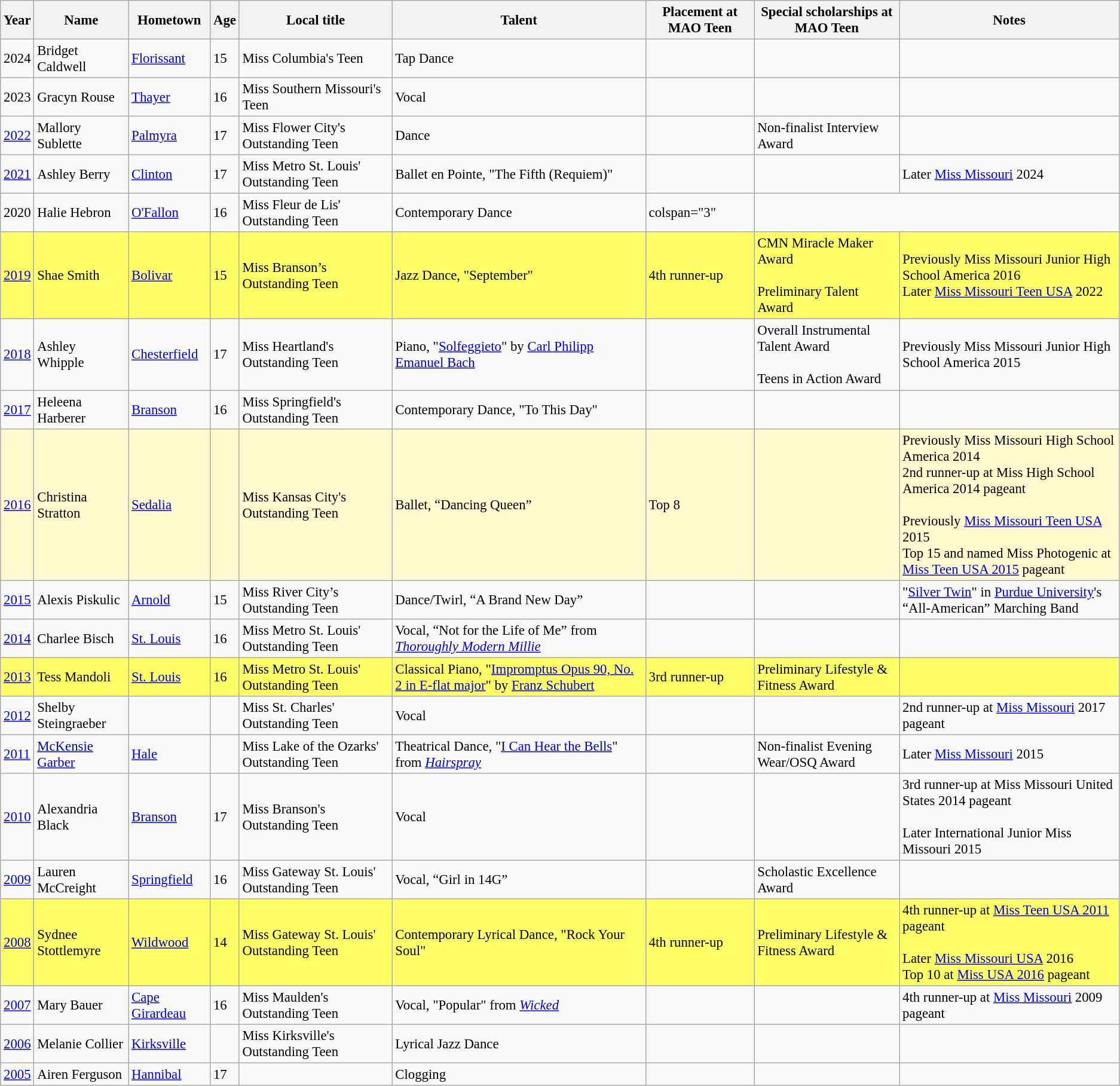<table class="wikitable sortable"style="font-size:95%;">
<tr>
<th>Year</th>
<th>Name</th>
<th>Hometown</th>
<th>Age</th>
<th>Local title</th>
<th>Talent</th>
<th>Placement at MAO Teen</th>
<th>Special scholarships at MAO Teen</th>
<th>Notes</th>
</tr>
<tr>
<td>2024</td>
<td>Bridget Caldwell</td>
<td><a href='#'>Florissant</a></td>
<td>15</td>
<td>Miss Columbia's Teen</td>
<td>Tap Dance</td>
<td></td>
<td></td>
<td></td>
</tr>
<tr>
<td>2023</td>
<td>Gracyn Rouse</td>
<td><a href='#'>Thayer</a></td>
<td>16</td>
<td>Miss Southern Missouri's Teen</td>
<td>Vocal</td>
<td></td>
<td></td>
<td></td>
</tr>
<tr>
<td><a href='#'>2022</a></td>
<td>Mallory Sublette</td>
<td><a href='#'>Palmyra</a></td>
<td>17</td>
<td>Miss Flower City's Outstanding Teen</td>
<td>Dance</td>
<td></td>
<td>Non-finalist Interview Award</td>
<td></td>
</tr>
<tr>
<td><a href='#'>2021</a></td>
<td>Ashley Berry</td>
<td><a href='#'>Clinton</a></td>
<td>17</td>
<td>Miss Metro St. Louis' Outstanding Teen</td>
<td>Ballet en Pointe, "The Fifth (Requiem)"</td>
<td></td>
<td></td>
<td>Later <a href='#'>Miss Missouri</a> 2024</td>
</tr>
<tr>
<td>2020</td>
<td>Halie Hebron</td>
<td><a href='#'>O'Fallon</a></td>
<td>16</td>
<td>Miss Fleur de Lis' Outstanding Teen</td>
<td>Contemporary Dance</td>
<td>colspan="3" </td>
</tr>
<tr style="background-color:#FFFF66;">
<td><a href='#'>2019</a></td>
<td>Shae Smith</td>
<td><a href='#'>Bolivar</a></td>
<td>15</td>
<td>Miss Branson’s Outstanding Teen</td>
<td>Jazz Dance, "September"</td>
<td>4th runner-up</td>
<td>CMN Miracle Maker Award<br><br>Preliminary Talent Award</td>
<td>Previously Miss Missouri Junior High School America 2016<br>Later <a href='#'>Miss Missouri Teen USA</a> 2022</td>
</tr>
<tr>
<td><a href='#'>2018</a></td>
<td>Ashley Whipple</td>
<td><a href='#'>Chesterfield</a></td>
<td>17</td>
<td>Miss Heartland's Outstanding Teen</td>
<td>Piano, "<a href='#'>Solfeggieto</a>" by <a href='#'>Carl Philipp Emanuel Bach</a></td>
<td></td>
<td>Overall Instrumental Talent Award<br><br>Teens in Action Award</td>
<td>Previously Miss Missouri Junior High School America 2015</td>
</tr>
<tr>
<td><a href='#'>2017</a></td>
<td>Heleena Harberer</td>
<td><a href='#'>Branson</a></td>
<td>16</td>
<td>Miss Springfield's Outstanding Teen</td>
<td>Contemporary Dance, "To This Day"</td>
<td></td>
<td></td>
<td></td>
</tr>
<tr style="background-color:#FFFACD;">
<td><a href='#'>2016</a></td>
<td>Christina Stratton</td>
<td><a href='#'>Sedalia</a></td>
<td></td>
<td>Miss Kansas City's Outstanding Teen</td>
<td>Ballet, “Dancing Queen”</td>
<td>Top 8</td>
<td></td>
<td>Previously Miss Missouri High School America 2014<br>2nd runner-up at Miss High School America 2014 pageant<br><br>Previously <a href='#'>Miss Missouri Teen USA</a> 2015<br>Top 15 and named Miss Photogenic at <a href='#'>Miss Teen USA 2015</a> pageant</td>
</tr>
<tr>
<td><a href='#'>2015</a></td>
<td>Alexis Piskulic</td>
<td><a href='#'>Arnold</a></td>
<td>15</td>
<td>Miss River City’s Outstanding Teen</td>
<td>Dance/Twirl, “A Brand New Day”</td>
<td></td>
<td></td>
<td>"<a href='#'>Silver Twin</a>" in <a href='#'>Purdue University</a>'s “All-American” Marching Band</td>
</tr>
<tr>
<td><a href='#'>2014</a></td>
<td>Charlee Bisch</td>
<td><a href='#'>St. Louis</a></td>
<td>16</td>
<td>Miss Metro St. Louis' Outstanding Teen</td>
<td>Vocal, “Not for the Life of Me” from <em><a href='#'>Thoroughly Modern Millie</a></em></td>
<td></td>
<td></td>
<td></td>
</tr>
<tr style="background-color:#FFFF66;">
<td><a href='#'>2013</a></td>
<td>Tess Mandoli</td>
<td><a href='#'>St. Louis</a></td>
<td>16</td>
<td>Miss Metro St. Louis' Outstanding Teen</td>
<td>Classical Piano, "<a href='#'>Impromptus Opus 90, No. 2 in E-flat major</a>" by <a href='#'>Franz Schubert</a></td>
<td>3rd runner-up</td>
<td>Preliminary Lifestyle & Fitness Award</td>
<td></td>
</tr>
<tr>
<td><a href='#'>2012</a></td>
<td>Shelby Steingraeber</td>
<td></td>
<td></td>
<td>Miss St. Charles' Outstanding Teen</td>
<td>Vocal</td>
<td></td>
<td></td>
<td>2nd runner-up at <a href='#'>Miss Missouri</a> 2017 pageant</td>
</tr>
<tr>
<td><a href='#'>2011</a></td>
<td><a href='#'>McKensie Garber</a></td>
<td><a href='#'>Hale</a></td>
<td></td>
<td>Miss Lake of the Ozarks' Outstanding Teen</td>
<td>Theatrical Dance, "<a href='#'>I Can Hear the Bells</a>" from <em><a href='#'>Hairspray</a></em></td>
<td></td>
<td>Non-finalist Evening Wear/OSQ Award</td>
<td>Later <a href='#'>Miss Missouri</a> 2015</td>
</tr>
<tr>
<td><a href='#'>2010</a></td>
<td>Alexandria Black</td>
<td><a href='#'>Branson</a></td>
<td>17</td>
<td>Miss Branson's Outstanding Teen</td>
<td>Vocal</td>
<td></td>
<td></td>
<td>3rd runner-up at Miss Missouri United States 2014 pageant<br><br>Later International Junior Miss Missouri 2015</td>
</tr>
<tr>
<td><a href='#'>2009</a></td>
<td>Lauren McCreight</td>
<td><a href='#'>Springfield</a></td>
<td>16</td>
<td>Miss Gateway St. Louis' Outstanding Teen</td>
<td>Vocal, “Girl in 14G”</td>
<td></td>
<td>Scholastic Excellence Award</td>
<td></td>
</tr>
<tr style="background-color:#FFFF66;">
<td><a href='#'>2008</a></td>
<td>Sydnee Stottlemyre</td>
<td><a href='#'>Wildwood</a></td>
<td>14</td>
<td>Miss Gateway St. Louis' Outstanding Teen</td>
<td>Contemporary Lyrical Dance, "Rock Your Soul"</td>
<td>4th runner-up</td>
<td>Preliminary Lifestyle & Fitness Award</td>
<td>4th runner-up at <a href='#'>Miss Teen USA 2011</a> pageant<br><br>Later <a href='#'>Miss Missouri USA</a> 2016<br>Top 10 at <a href='#'>Miss USA 2016</a> pageant</td>
</tr>
<tr>
<td><a href='#'>2007</a></td>
<td>Mary Bauer</td>
<td><a href='#'>Cape Girardeau</a></td>
<td>16</td>
<td>Miss Maulden's Outstanding Teen</td>
<td>Vocal, "Popular" from <em><a href='#'> Wicked</a></em></td>
<td></td>
<td></td>
<td>4th runner-up at <a href='#'>Miss Missouri</a> 2009 pageant</td>
</tr>
<tr>
<td><a href='#'>2006</a></td>
<td>Melanie Collier</td>
<td><a href='#'>Kirksville</a></td>
<td></td>
<td>Miss Kirksville's Outstanding Teen</td>
<td>Lyrical Jazz Dance</td>
<td></td>
<td></td>
<td></td>
</tr>
<tr>
<td><a href='#'>2005</a></td>
<td>Airen Ferguson</td>
<td><a href='#'>Hannibal</a></td>
<td>17</td>
<td></td>
<td>Clogging</td>
<td></td>
<td></td>
<td></td>
</tr>
</table>
